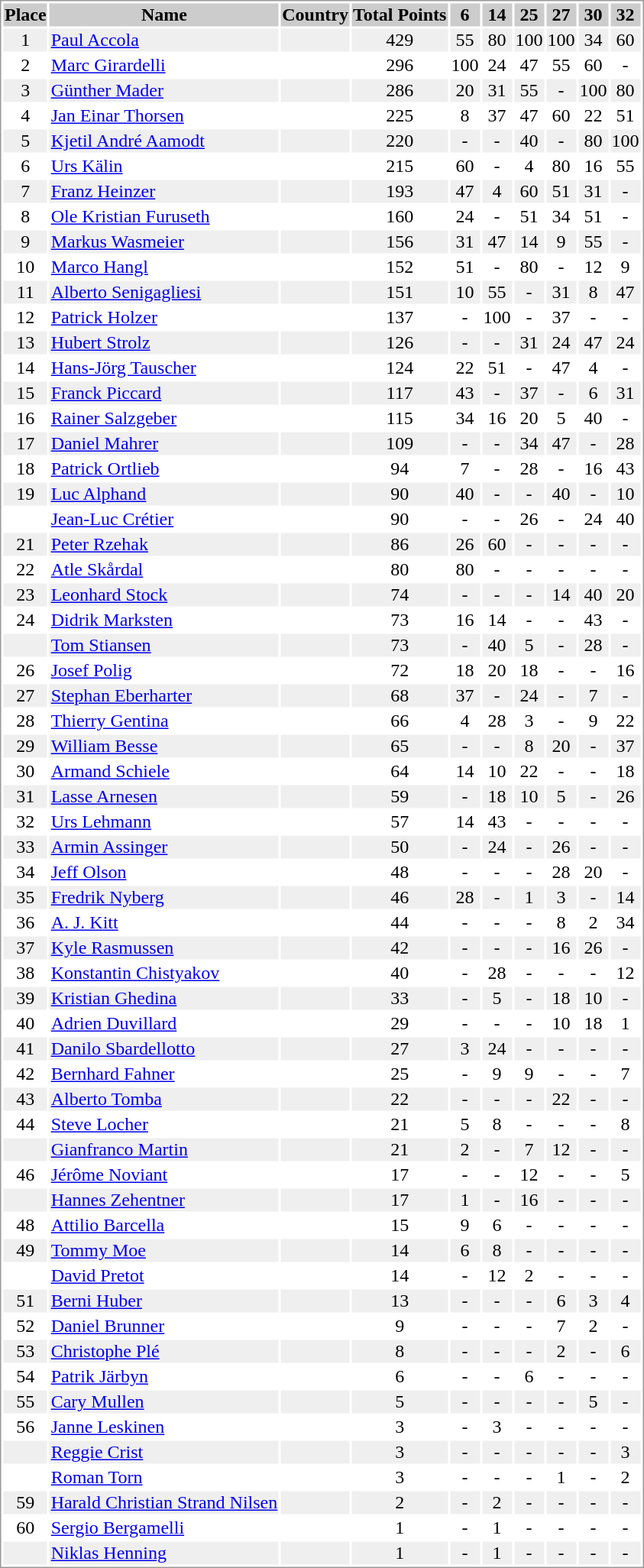<table border="0" style="border: 1px solid #999; background-color:#FFFFFF; text-align:center">
<tr align="center" bgcolor="#CCCCCC">
<th>Place</th>
<th>Name</th>
<th>Country</th>
<th>Total Points</th>
<th>6</th>
<th>14</th>
<th>25</th>
<th>27</th>
<th>30</th>
<th>32</th>
</tr>
<tr bgcolor="#EFEFEF">
<td>1</td>
<td align="left"><a href='#'>Paul Accola</a></td>
<td align="left"></td>
<td>429</td>
<td>55</td>
<td>80</td>
<td>100</td>
<td>100</td>
<td>34</td>
<td>60</td>
</tr>
<tr>
<td>2</td>
<td align="left"><a href='#'>Marc Girardelli</a></td>
<td align="left"></td>
<td>296</td>
<td>100</td>
<td>24</td>
<td>47</td>
<td>55</td>
<td>60</td>
<td>-</td>
</tr>
<tr bgcolor="#EFEFEF">
<td>3</td>
<td align="left"><a href='#'>Günther Mader</a></td>
<td align="left"></td>
<td>286</td>
<td>20</td>
<td>31</td>
<td>55</td>
<td>-</td>
<td>100</td>
<td>80</td>
</tr>
<tr>
<td>4</td>
<td align="left"><a href='#'>Jan Einar Thorsen</a></td>
<td align="left"></td>
<td>225</td>
<td>8</td>
<td>37</td>
<td>47</td>
<td>60</td>
<td>22</td>
<td>51</td>
</tr>
<tr bgcolor="#EFEFEF">
<td>5</td>
<td align="left"><a href='#'>Kjetil André Aamodt</a></td>
<td align="left"></td>
<td>220</td>
<td>-</td>
<td>-</td>
<td>40</td>
<td>-</td>
<td>80</td>
<td>100</td>
</tr>
<tr>
<td>6</td>
<td align="left"><a href='#'>Urs Kälin</a></td>
<td align="left"></td>
<td>215</td>
<td>60</td>
<td>-</td>
<td>4</td>
<td>80</td>
<td>16</td>
<td>55</td>
</tr>
<tr bgcolor="#EFEFEF">
<td>7</td>
<td align="left"><a href='#'>Franz Heinzer</a></td>
<td align="left"></td>
<td>193</td>
<td>47</td>
<td>4</td>
<td>60</td>
<td>51</td>
<td>31</td>
<td>-</td>
</tr>
<tr>
<td>8</td>
<td align="left"><a href='#'>Ole Kristian Furuseth</a></td>
<td align="left"></td>
<td>160</td>
<td>24</td>
<td>-</td>
<td>51</td>
<td>34</td>
<td>51</td>
<td>-</td>
</tr>
<tr bgcolor="#EFEFEF">
<td>9</td>
<td align="left"><a href='#'>Markus Wasmeier</a></td>
<td align="left"></td>
<td>156</td>
<td>31</td>
<td>47</td>
<td>14</td>
<td>9</td>
<td>55</td>
<td>-</td>
</tr>
<tr>
<td>10</td>
<td align="left"><a href='#'>Marco Hangl</a></td>
<td align="left"></td>
<td>152</td>
<td>51</td>
<td>-</td>
<td>80</td>
<td>-</td>
<td>12</td>
<td>9</td>
</tr>
<tr bgcolor="#EFEFEF">
<td>11</td>
<td align="left"><a href='#'>Alberto Senigagliesi</a></td>
<td align="left"></td>
<td>151</td>
<td>10</td>
<td>55</td>
<td>-</td>
<td>31</td>
<td>8</td>
<td>47</td>
</tr>
<tr>
<td>12</td>
<td align="left"><a href='#'>Patrick Holzer</a></td>
<td align="left"></td>
<td>137</td>
<td>-</td>
<td>100</td>
<td>-</td>
<td>37</td>
<td>-</td>
<td>-</td>
</tr>
<tr bgcolor="#EFEFEF">
<td>13</td>
<td align="left"><a href='#'>Hubert Strolz</a></td>
<td align="left"></td>
<td>126</td>
<td>-</td>
<td>-</td>
<td>31</td>
<td>24</td>
<td>47</td>
<td>24</td>
</tr>
<tr>
<td>14</td>
<td align="left"><a href='#'>Hans-Jörg Tauscher</a></td>
<td align="left"></td>
<td>124</td>
<td>22</td>
<td>51</td>
<td>-</td>
<td>47</td>
<td>4</td>
<td>-</td>
</tr>
<tr bgcolor="#EFEFEF">
<td>15</td>
<td align="left"><a href='#'>Franck Piccard</a></td>
<td align="left"></td>
<td>117</td>
<td>43</td>
<td>-</td>
<td>37</td>
<td>-</td>
<td>6</td>
<td>31</td>
</tr>
<tr>
<td>16</td>
<td align="left"><a href='#'>Rainer Salzgeber</a></td>
<td align="left"></td>
<td>115</td>
<td>34</td>
<td>16</td>
<td>20</td>
<td>5</td>
<td>40</td>
<td>-</td>
</tr>
<tr bgcolor="#EFEFEF">
<td>17</td>
<td align="left"><a href='#'>Daniel Mahrer</a></td>
<td align="left"></td>
<td>109</td>
<td>-</td>
<td>-</td>
<td>34</td>
<td>47</td>
<td>-</td>
<td>28</td>
</tr>
<tr>
<td>18</td>
<td align="left"><a href='#'>Patrick Ortlieb</a></td>
<td align="left"></td>
<td>94</td>
<td>7</td>
<td>-</td>
<td>28</td>
<td>-</td>
<td>16</td>
<td>43</td>
</tr>
<tr bgcolor="#EFEFEF">
<td>19</td>
<td align="left"><a href='#'>Luc Alphand</a></td>
<td align="left"></td>
<td>90</td>
<td>40</td>
<td>-</td>
<td>-</td>
<td>40</td>
<td>-</td>
<td>10</td>
</tr>
<tr>
<td></td>
<td align="left"><a href='#'>Jean-Luc Crétier</a></td>
<td align="left"></td>
<td>90</td>
<td>-</td>
<td>-</td>
<td>26</td>
<td>-</td>
<td>24</td>
<td>40</td>
</tr>
<tr bgcolor="#EFEFEF">
<td>21</td>
<td align="left"><a href='#'>Peter Rzehak</a></td>
<td align="left"></td>
<td>86</td>
<td>26</td>
<td>60</td>
<td>-</td>
<td>-</td>
<td>-</td>
<td>-</td>
</tr>
<tr>
<td>22</td>
<td align="left"><a href='#'>Atle Skårdal</a></td>
<td align="left"></td>
<td>80</td>
<td>80</td>
<td>-</td>
<td>-</td>
<td>-</td>
<td>-</td>
<td>-</td>
</tr>
<tr bgcolor="#EFEFEF">
<td>23</td>
<td align="left"><a href='#'>Leonhard Stock</a></td>
<td align="left"></td>
<td>74</td>
<td>-</td>
<td>-</td>
<td>-</td>
<td>14</td>
<td>40</td>
<td>20</td>
</tr>
<tr>
<td>24</td>
<td align="left"><a href='#'>Didrik Marksten</a></td>
<td align="left"></td>
<td>73</td>
<td>16</td>
<td>14</td>
<td>-</td>
<td>-</td>
<td>43</td>
<td>-</td>
</tr>
<tr bgcolor="#EFEFEF">
<td></td>
<td align="left"><a href='#'>Tom Stiansen</a></td>
<td align="left"></td>
<td>73</td>
<td>-</td>
<td>40</td>
<td>5</td>
<td>-</td>
<td>28</td>
<td>-</td>
</tr>
<tr>
<td>26</td>
<td align="left"><a href='#'>Josef Polig</a></td>
<td align="left"></td>
<td>72</td>
<td>18</td>
<td>20</td>
<td>18</td>
<td>-</td>
<td>-</td>
<td>16</td>
</tr>
<tr bgcolor="#EFEFEF">
<td>27</td>
<td align="left"><a href='#'>Stephan Eberharter</a></td>
<td align="left"></td>
<td>68</td>
<td>37</td>
<td>-</td>
<td>24</td>
<td>-</td>
<td>7</td>
<td>-</td>
</tr>
<tr>
<td>28</td>
<td align="left"><a href='#'>Thierry Gentina</a></td>
<td align="left"></td>
<td>66</td>
<td>4</td>
<td>28</td>
<td>3</td>
<td>-</td>
<td>9</td>
<td>22</td>
</tr>
<tr bgcolor="#EFEFEF">
<td>29</td>
<td align="left"><a href='#'>William Besse</a></td>
<td align="left"></td>
<td>65</td>
<td>-</td>
<td>-</td>
<td>8</td>
<td>20</td>
<td>-</td>
<td>37</td>
</tr>
<tr>
<td>30</td>
<td align="left"><a href='#'>Armand Schiele</a></td>
<td align="left"></td>
<td>64</td>
<td>14</td>
<td>10</td>
<td>22</td>
<td>-</td>
<td>-</td>
<td>18</td>
</tr>
<tr bgcolor="#EFEFEF">
<td>31</td>
<td align="left"><a href='#'>Lasse Arnesen</a></td>
<td align="left"></td>
<td>59</td>
<td>-</td>
<td>18</td>
<td>10</td>
<td>5</td>
<td>-</td>
<td>26</td>
</tr>
<tr>
<td>32</td>
<td align="left"><a href='#'>Urs Lehmann</a></td>
<td align="left"></td>
<td>57</td>
<td>14</td>
<td>43</td>
<td>-</td>
<td>-</td>
<td>-</td>
<td>-</td>
</tr>
<tr bgcolor="#EFEFEF">
<td>33</td>
<td align="left"><a href='#'>Armin Assinger</a></td>
<td align="left"></td>
<td>50</td>
<td>-</td>
<td>24</td>
<td>-</td>
<td>26</td>
<td>-</td>
<td>-</td>
</tr>
<tr>
<td>34</td>
<td align="left"><a href='#'>Jeff Olson</a></td>
<td align="left"></td>
<td>48</td>
<td>-</td>
<td>-</td>
<td>-</td>
<td>28</td>
<td>20</td>
<td>-</td>
</tr>
<tr bgcolor="#EFEFEF">
<td>35</td>
<td align="left"><a href='#'>Fredrik Nyberg</a></td>
<td align="left"></td>
<td>46</td>
<td>28</td>
<td>-</td>
<td>1</td>
<td>3</td>
<td>-</td>
<td>14</td>
</tr>
<tr>
<td>36</td>
<td align="left"><a href='#'>A. J. Kitt</a></td>
<td align="left"></td>
<td>44</td>
<td>-</td>
<td>-</td>
<td>-</td>
<td>8</td>
<td>2</td>
<td>34</td>
</tr>
<tr bgcolor="#EFEFEF">
<td>37</td>
<td align="left"><a href='#'>Kyle Rasmussen</a></td>
<td align="left"></td>
<td>42</td>
<td>-</td>
<td>-</td>
<td>-</td>
<td>16</td>
<td>26</td>
<td>-</td>
</tr>
<tr>
<td>38</td>
<td align="left"><a href='#'>Konstantin Chistyakov</a></td>
<td align="left"></td>
<td>40</td>
<td>-</td>
<td>28</td>
<td>-</td>
<td>-</td>
<td>-</td>
<td>12</td>
</tr>
<tr bgcolor="#EFEFEF">
<td>39</td>
<td align="left"><a href='#'>Kristian Ghedina</a></td>
<td align="left"></td>
<td>33</td>
<td>-</td>
<td>5</td>
<td>-</td>
<td>18</td>
<td>10</td>
<td>-</td>
</tr>
<tr>
<td>40</td>
<td align="left"><a href='#'>Adrien Duvillard</a></td>
<td align="left"></td>
<td>29</td>
<td>-</td>
<td>-</td>
<td>-</td>
<td>10</td>
<td>18</td>
<td>1</td>
</tr>
<tr bgcolor="#EFEFEF">
<td>41</td>
<td align="left"><a href='#'>Danilo Sbardellotto</a></td>
<td align="left"></td>
<td>27</td>
<td>3</td>
<td>24</td>
<td>-</td>
<td>-</td>
<td>-</td>
<td>-</td>
</tr>
<tr>
<td>42</td>
<td align="left"><a href='#'>Bernhard Fahner</a></td>
<td align="left"></td>
<td>25</td>
<td>-</td>
<td>9</td>
<td>9</td>
<td>-</td>
<td>-</td>
<td>7</td>
</tr>
<tr bgcolor="#EFEFEF">
<td>43</td>
<td align="left"><a href='#'>Alberto Tomba</a></td>
<td align="left"></td>
<td>22</td>
<td>-</td>
<td>-</td>
<td>-</td>
<td>22</td>
<td>-</td>
<td>-</td>
</tr>
<tr>
<td>44</td>
<td align="left"><a href='#'>Steve Locher</a></td>
<td align="left"></td>
<td>21</td>
<td>5</td>
<td>8</td>
<td>-</td>
<td>-</td>
<td>-</td>
<td>8</td>
</tr>
<tr bgcolor="#EFEFEF">
<td></td>
<td align="left"><a href='#'>Gianfranco Martin</a></td>
<td align="left"></td>
<td>21</td>
<td>2</td>
<td>-</td>
<td>7</td>
<td>12</td>
<td>-</td>
<td>-</td>
</tr>
<tr>
<td>46</td>
<td align="left"><a href='#'>Jérôme Noviant</a></td>
<td align="left"></td>
<td>17</td>
<td>-</td>
<td>-</td>
<td>12</td>
<td>-</td>
<td>-</td>
<td>5</td>
</tr>
<tr bgcolor="#EFEFEF">
<td></td>
<td align="left"><a href='#'>Hannes Zehentner</a></td>
<td align="left"></td>
<td>17</td>
<td>1</td>
<td>-</td>
<td>16</td>
<td>-</td>
<td>-</td>
<td>-</td>
</tr>
<tr>
<td>48</td>
<td align="left"><a href='#'>Attilio Barcella</a></td>
<td align="left"></td>
<td>15</td>
<td>9</td>
<td>6</td>
<td>-</td>
<td>-</td>
<td>-</td>
<td>-</td>
</tr>
<tr bgcolor="#EFEFEF">
<td>49</td>
<td align="left"><a href='#'>Tommy Moe</a></td>
<td align="left"></td>
<td>14</td>
<td>6</td>
<td>8</td>
<td>-</td>
<td>-</td>
<td>-</td>
<td>-</td>
</tr>
<tr>
<td></td>
<td align="left"><a href='#'>David Pretot</a></td>
<td align="left"></td>
<td>14</td>
<td>-</td>
<td>12</td>
<td>2</td>
<td>-</td>
<td>-</td>
<td>-</td>
</tr>
<tr bgcolor="#EFEFEF">
<td>51</td>
<td align="left"><a href='#'>Berni Huber</a></td>
<td align="left"></td>
<td>13</td>
<td>-</td>
<td>-</td>
<td>-</td>
<td>6</td>
<td>3</td>
<td>4</td>
</tr>
<tr>
<td>52</td>
<td align="left"><a href='#'>Daniel Brunner</a></td>
<td align="left"></td>
<td>9</td>
<td>-</td>
<td>-</td>
<td>-</td>
<td>7</td>
<td>2</td>
<td>-</td>
</tr>
<tr bgcolor="#EFEFEF">
<td>53</td>
<td align="left"><a href='#'>Christophe Plé</a></td>
<td align="left"></td>
<td>8</td>
<td>-</td>
<td>-</td>
<td>-</td>
<td>2</td>
<td>-</td>
<td>6</td>
</tr>
<tr>
<td>54</td>
<td align="left"><a href='#'>Patrik Järbyn</a></td>
<td align="left"></td>
<td>6</td>
<td>-</td>
<td>-</td>
<td>6</td>
<td>-</td>
<td>-</td>
<td>-</td>
</tr>
<tr bgcolor="#EFEFEF">
<td>55</td>
<td align="left"><a href='#'>Cary Mullen</a></td>
<td align="left"></td>
<td>5</td>
<td>-</td>
<td>-</td>
<td>-</td>
<td>-</td>
<td>5</td>
<td>-</td>
</tr>
<tr>
<td>56</td>
<td align="left"><a href='#'>Janne Leskinen</a></td>
<td align="left"></td>
<td>3</td>
<td>-</td>
<td>3</td>
<td>-</td>
<td>-</td>
<td>-</td>
<td>-</td>
</tr>
<tr bgcolor="#EFEFEF">
<td></td>
<td align="left"><a href='#'>Reggie Crist</a></td>
<td align="left"></td>
<td>3</td>
<td>-</td>
<td>-</td>
<td>-</td>
<td>-</td>
<td>-</td>
<td>3</td>
</tr>
<tr>
<td></td>
<td align="left"><a href='#'>Roman Torn</a></td>
<td align="left"></td>
<td>3</td>
<td>-</td>
<td>-</td>
<td>-</td>
<td>1</td>
<td>-</td>
<td>2</td>
</tr>
<tr bgcolor="#EFEFEF">
<td>59</td>
<td align="left"><a href='#'>Harald Christian Strand Nilsen</a></td>
<td align="left"></td>
<td>2</td>
<td>-</td>
<td>2</td>
<td>-</td>
<td>-</td>
<td>-</td>
<td>-</td>
</tr>
<tr>
<td>60</td>
<td align="left"><a href='#'>Sergio Bergamelli</a></td>
<td align="left"></td>
<td>1</td>
<td>-</td>
<td>1</td>
<td>-</td>
<td>-</td>
<td>-</td>
<td>-</td>
</tr>
<tr bgcolor="#EFEFEF">
<td></td>
<td align="left"><a href='#'>Niklas Henning</a></td>
<td align="left"></td>
<td>1</td>
<td>-</td>
<td>1</td>
<td>-</td>
<td>-</td>
<td>-</td>
<td>-</td>
</tr>
</table>
